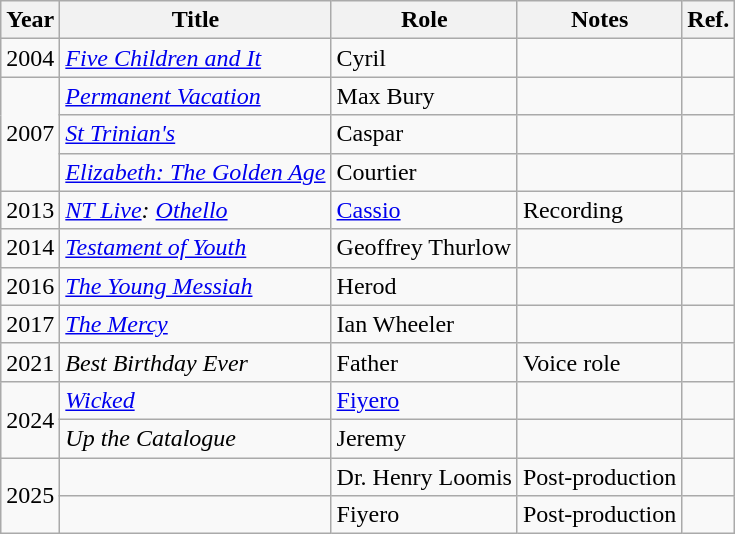<table class="wikitable sortable">
<tr>
<th>Year</th>
<th>Title</th>
<th>Role</th>
<th>Notes</th>
<th>Ref.</th>
</tr>
<tr>
<td>2004</td>
<td><em><a href='#'>Five Children and It</a></em></td>
<td>Cyril</td>
<td></td>
<td></td>
</tr>
<tr>
<td rowspan="3">2007</td>
<td><em><a href='#'>Permanent Vacation</a></em></td>
<td>Max Bury</td>
<td></td>
<td></td>
</tr>
<tr>
<td><a href='#'><em>St Trinian's</em></a></td>
<td>Caspar</td>
<td></td>
<td></td>
</tr>
<tr>
<td><em><a href='#'>Elizabeth: The Golden Age</a></em></td>
<td>Courtier</td>
<td></td>
<td></td>
</tr>
<tr>
<td>2013</td>
<td><em><a href='#'>NT Live</a>: <a href='#'>Othello</a></em></td>
<td><a href='#'>Cassio</a></td>
<td>Recording</td>
<td></td>
</tr>
<tr>
<td>2014</td>
<td><em><a href='#'>Testament of Youth</a></em></td>
<td>Geoffrey Thurlow</td>
<td></td>
<td></td>
</tr>
<tr>
<td>2016</td>
<td><em><a href='#'>The Young Messiah</a></em></td>
<td>Herod</td>
<td></td>
<td></td>
</tr>
<tr>
<td>2017</td>
<td><em><a href='#'>The Mercy</a></em></td>
<td>Ian Wheeler</td>
<td></td>
<td></td>
</tr>
<tr>
<td>2021</td>
<td><em>Best Birthday Ever</em></td>
<td>Father</td>
<td>Voice role</td>
<td></td>
</tr>
<tr>
<td rowspan="2">2024</td>
<td><em><a href='#'>Wicked</a></em></td>
<td><a href='#'>Fiyero</a></td>
<td></td>
<td></td>
</tr>
<tr>
<td><em>Up the Catalogue</em></td>
<td>Jeremy</td>
<td></td>
<td></td>
</tr>
<tr>
<td rowspan="2">2025</td>
<td></td>
<td>Dr. Henry Loomis</td>
<td>Post-production</td>
<td></td>
</tr>
<tr>
<td></td>
<td>Fiyero</td>
<td>Post-production</td>
<td></td>
</tr>
</table>
